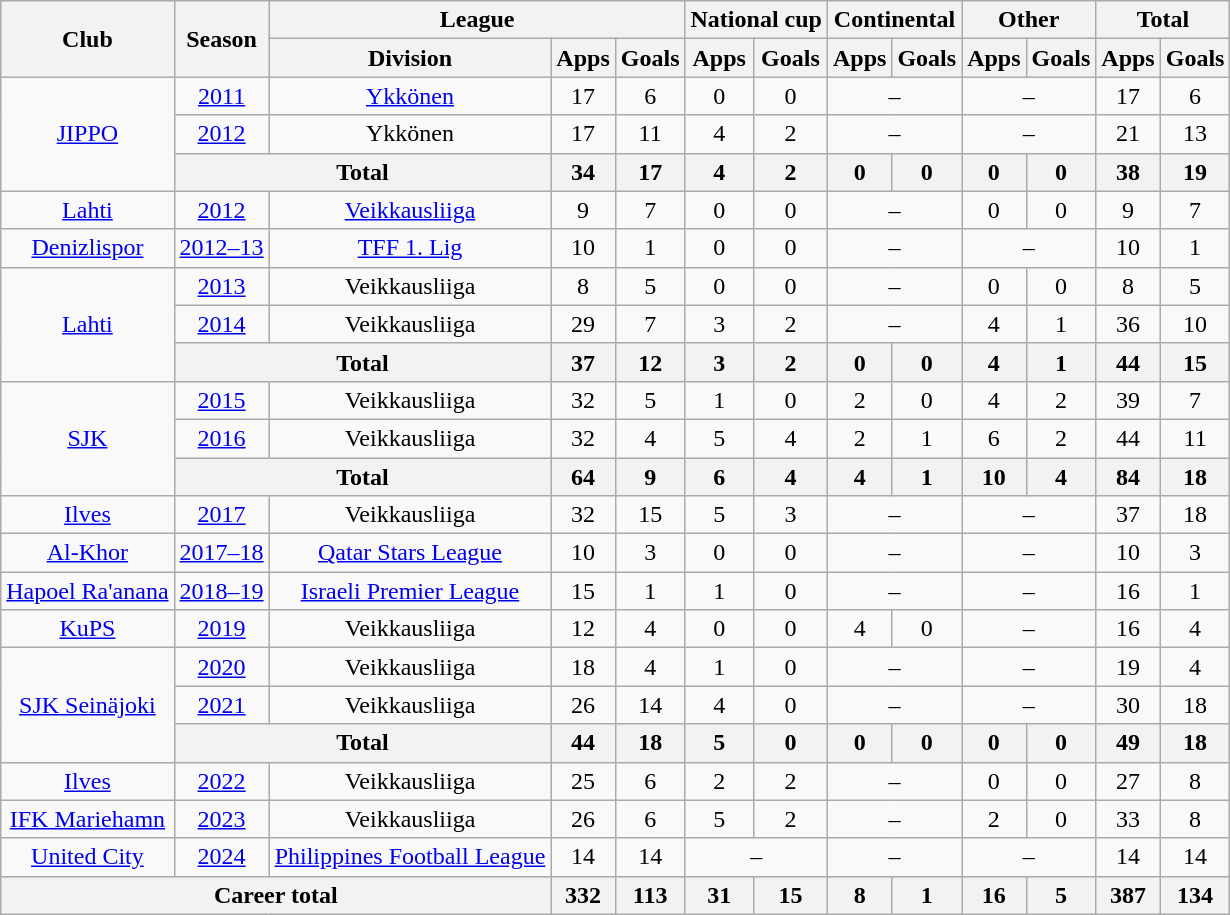<table class="wikitable" style="text-align:center">
<tr>
<th rowspan="2">Club</th>
<th rowspan="2">Season</th>
<th colspan="3">League</th>
<th colspan="2">National cup</th>
<th colspan="2">Continental</th>
<th colspan="2">Other</th>
<th colspan="2">Total</th>
</tr>
<tr>
<th>Division</th>
<th>Apps</th>
<th>Goals</th>
<th>Apps</th>
<th>Goals</th>
<th>Apps</th>
<th>Goals</th>
<th>Apps</th>
<th>Goals</th>
<th>Apps</th>
<th>Goals</th>
</tr>
<tr>
<td rowspan="3"><a href='#'>JIPPO</a></td>
<td><a href='#'>2011</a></td>
<td><a href='#'>Ykkönen</a></td>
<td>17</td>
<td>6</td>
<td>0</td>
<td>0</td>
<td colspan=2>–</td>
<td colspan=2>–</td>
<td>17</td>
<td>6</td>
</tr>
<tr>
<td><a href='#'>2012</a></td>
<td>Ykkönen</td>
<td>17</td>
<td>11</td>
<td>4</td>
<td>2</td>
<td colspan=2>–</td>
<td colspan=2>–</td>
<td>21</td>
<td>13</td>
</tr>
<tr>
<th colspan=2>Total</th>
<th>34</th>
<th>17</th>
<th>4</th>
<th>2</th>
<th>0</th>
<th>0</th>
<th>0</th>
<th>0</th>
<th>38</th>
<th>19</th>
</tr>
<tr>
<td><a href='#'>Lahti</a></td>
<td><a href='#'>2012</a></td>
<td><a href='#'>Veikkausliiga</a></td>
<td>9</td>
<td>7</td>
<td>0</td>
<td>0</td>
<td colspan=2>–</td>
<td>0</td>
<td>0</td>
<td>9</td>
<td>7</td>
</tr>
<tr>
<td><a href='#'>Denizlispor</a></td>
<td><a href='#'>2012–13</a></td>
<td><a href='#'>TFF 1. Lig</a></td>
<td>10</td>
<td>1</td>
<td>0</td>
<td>0</td>
<td colspan=2>–</td>
<td colspan=2>–</td>
<td>10</td>
<td>1</td>
</tr>
<tr>
<td rowspan="3"><a href='#'>Lahti</a></td>
<td><a href='#'>2013</a></td>
<td>Veikkausliiga</td>
<td>8</td>
<td>5</td>
<td>0</td>
<td>0</td>
<td colspan=2>–</td>
<td>0</td>
<td>0</td>
<td>8</td>
<td>5</td>
</tr>
<tr>
<td><a href='#'>2014</a></td>
<td>Veikkausliiga</td>
<td>29</td>
<td>7</td>
<td>3</td>
<td>2</td>
<td colspan=2>–</td>
<td>4</td>
<td>1</td>
<td>36</td>
<td>10</td>
</tr>
<tr>
<th colspan=2>Total</th>
<th>37</th>
<th>12</th>
<th>3</th>
<th>2</th>
<th>0</th>
<th>0</th>
<th>4</th>
<th>1</th>
<th>44</th>
<th>15</th>
</tr>
<tr>
<td rowspan="3"><a href='#'>SJK</a></td>
<td><a href='#'>2015</a></td>
<td>Veikkausliiga</td>
<td>32</td>
<td>5</td>
<td>1</td>
<td>0</td>
<td>2</td>
<td>0</td>
<td>4</td>
<td>2</td>
<td>39</td>
<td>7</td>
</tr>
<tr>
<td><a href='#'>2016</a></td>
<td>Veikkausliiga</td>
<td>32</td>
<td>4</td>
<td>5</td>
<td>4</td>
<td>2</td>
<td>1</td>
<td>6</td>
<td>2</td>
<td>44</td>
<td>11</td>
</tr>
<tr>
<th colspan=2>Total</th>
<th>64</th>
<th>9</th>
<th>6</th>
<th>4</th>
<th>4</th>
<th>1</th>
<th>10</th>
<th>4</th>
<th>84</th>
<th>18</th>
</tr>
<tr>
<td><a href='#'>Ilves</a></td>
<td><a href='#'>2017</a></td>
<td>Veikkausliiga</td>
<td>32</td>
<td>15</td>
<td>5</td>
<td>3</td>
<td colspan=2>–</td>
<td colspan=2>–</td>
<td>37</td>
<td>18</td>
</tr>
<tr>
<td><a href='#'>Al-Khor</a></td>
<td><a href='#'>2017–18</a></td>
<td><a href='#'>Qatar Stars League</a></td>
<td>10</td>
<td>3</td>
<td>0</td>
<td>0</td>
<td colspan=2>–</td>
<td colspan=2>–</td>
<td>10</td>
<td>3</td>
</tr>
<tr>
<td><a href='#'>Hapoel Ra'anana</a></td>
<td><a href='#'>2018–19</a></td>
<td><a href='#'>Israeli Premier League</a></td>
<td>15</td>
<td>1</td>
<td>1</td>
<td>0</td>
<td colspan=2>–</td>
<td colspan=2>–</td>
<td>16</td>
<td>1</td>
</tr>
<tr>
<td><a href='#'>KuPS</a></td>
<td><a href='#'>2019</a></td>
<td>Veikkausliiga</td>
<td>12</td>
<td>4</td>
<td>0</td>
<td>0</td>
<td>4</td>
<td>0</td>
<td colspan=2>–</td>
<td>16</td>
<td>4</td>
</tr>
<tr>
<td rowspan=3><a href='#'>SJK Seinäjoki</a></td>
<td><a href='#'>2020</a></td>
<td>Veikkausliiga</td>
<td>18</td>
<td>4</td>
<td>1</td>
<td>0</td>
<td colspan=2>–</td>
<td colspan=2>–</td>
<td>19</td>
<td>4</td>
</tr>
<tr>
<td><a href='#'>2021</a></td>
<td>Veikkausliiga</td>
<td>26</td>
<td>14</td>
<td>4</td>
<td>0</td>
<td colspan=2>–</td>
<td colspan=2>–</td>
<td>30</td>
<td>18</td>
</tr>
<tr>
<th colspan=2>Total</th>
<th>44</th>
<th>18</th>
<th>5</th>
<th>0</th>
<th>0</th>
<th>0</th>
<th>0</th>
<th>0</th>
<th>49</th>
<th>18</th>
</tr>
<tr>
<td><a href='#'>Ilves</a></td>
<td><a href='#'>2022</a></td>
<td>Veikkausliiga</td>
<td>25</td>
<td>6</td>
<td>2</td>
<td>2</td>
<td colspan=2>–</td>
<td>0</td>
<td>0</td>
<td>27</td>
<td>8</td>
</tr>
<tr>
<td><a href='#'>IFK Mariehamn</a></td>
<td><a href='#'>2023</a></td>
<td>Veikkausliiga</td>
<td>26</td>
<td>6</td>
<td>5</td>
<td>2</td>
<td colspan=2>–</td>
<td>2</td>
<td>0</td>
<td>33</td>
<td>8</td>
</tr>
<tr>
<td><a href='#'>United City</a></td>
<td><a href='#'>2024</a></td>
<td><a href='#'>Philippines Football League</a></td>
<td>14</td>
<td>14</td>
<td colspan=2>–</td>
<td colspan=2>–</td>
<td colspan=2>–</td>
<td>14</td>
<td>14</td>
</tr>
<tr>
<th colspan="3">Career total</th>
<th>332</th>
<th>113</th>
<th>31</th>
<th>15</th>
<th>8</th>
<th>1</th>
<th>16</th>
<th>5</th>
<th>387</th>
<th>134</th>
</tr>
</table>
